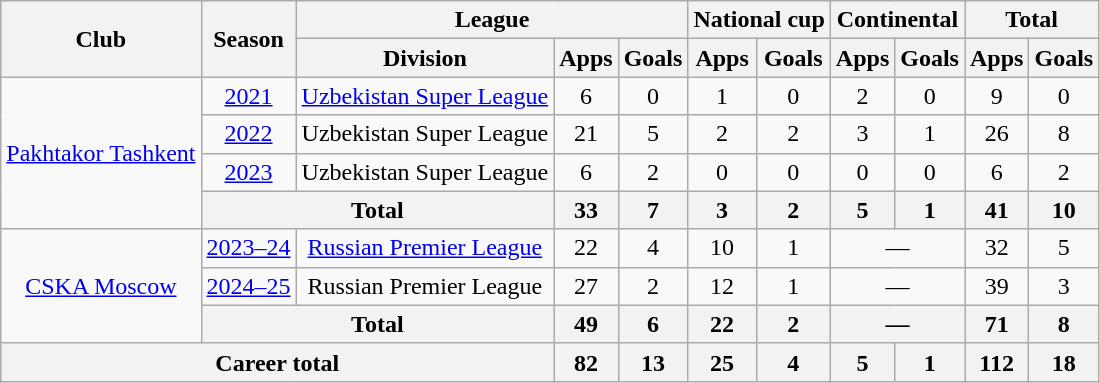<table class=wikitable style=text-align:center>
<tr>
<th rowspan="2">Club</th>
<th rowspan="2">Season</th>
<th colspan="3">League</th>
<th colspan="2">National cup</th>
<th colspan="2">Continental</th>
<th colspan="2">Total</th>
</tr>
<tr>
<th>Division</th>
<th>Apps</th>
<th>Goals</th>
<th>Apps</th>
<th>Goals</th>
<th>Apps</th>
<th>Goals</th>
<th>Apps</th>
<th>Goals</th>
</tr>
<tr>
<td rowspan=4><a href='#'>Pakhtakor Tashkent</a></td>
<td><a href='#'>2021</a></td>
<td><a href='#'>Uzbekistan Super League</a></td>
<td>6</td>
<td>0</td>
<td>1</td>
<td>0</td>
<td>2</td>
<td>0</td>
<td>9</td>
<td>0</td>
</tr>
<tr>
<td><a href='#'>2022</a></td>
<td>Uzbekistan Super League</td>
<td>21</td>
<td>5</td>
<td>2</td>
<td>2</td>
<td>3</td>
<td>1</td>
<td>26</td>
<td>8</td>
</tr>
<tr>
<td><a href='#'>2023</a></td>
<td>Uzbekistan Super League</td>
<td>6</td>
<td>2</td>
<td>0</td>
<td>0</td>
<td>0</td>
<td>0</td>
<td>6</td>
<td>2</td>
</tr>
<tr>
<th colspan="2">Total</th>
<th>33</th>
<th>7</th>
<th>3</th>
<th>2</th>
<th>5</th>
<th>1</th>
<th>41</th>
<th>10</th>
</tr>
<tr>
<td rowspan="3"><a href='#'>CSKA Moscow</a></td>
<td><a href='#'>2023–24</a></td>
<td><a href='#'>Russian Premier League</a></td>
<td>22</td>
<td>4</td>
<td>10</td>
<td>1</td>
<td colspan="2">—</td>
<td>32</td>
<td>5</td>
</tr>
<tr>
<td><a href='#'>2024–25</a></td>
<td>Russian Premier League</td>
<td>27</td>
<td>2</td>
<td>12</td>
<td>1</td>
<td colspan="2">—</td>
<td>39</td>
<td>3</td>
</tr>
<tr>
<th colspan="2">Total</th>
<th>49</th>
<th>6</th>
<th>22</th>
<th>2</th>
<th colspan="2">—</th>
<th>71</th>
<th>8</th>
</tr>
<tr>
<th colspan="3">Career total</th>
<th>82</th>
<th>13</th>
<th>25</th>
<th>4</th>
<th>5</th>
<th>1</th>
<th>112</th>
<th>18</th>
</tr>
</table>
